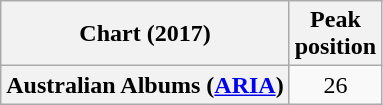<table class="wikitable plainrowheaders" style="text-align:center">
<tr>
<th scope="col">Chart (2017)</th>
<th scope="col">Peak<br> position</th>
</tr>
<tr>
<th scope="row">Australian Albums (<a href='#'>ARIA</a>)</th>
<td>26</td>
</tr>
</table>
